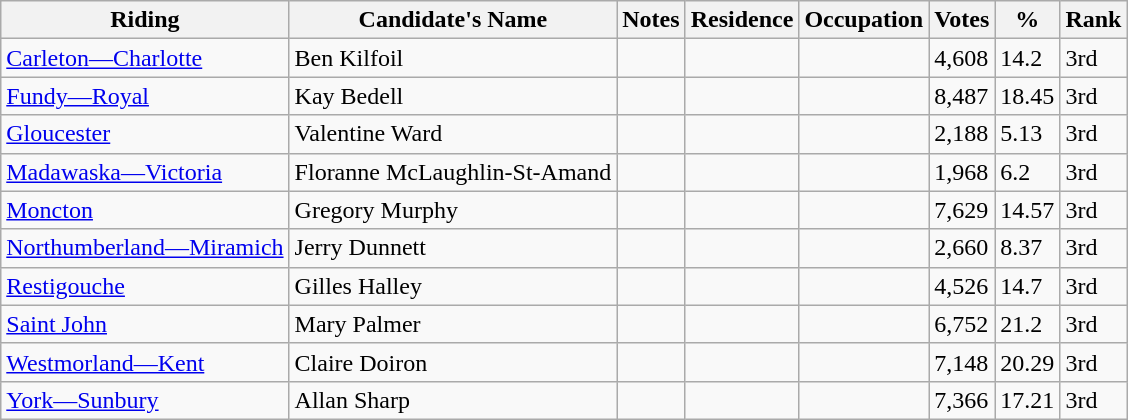<table class="wikitable sortable">
<tr>
<th>Riding<br></th>
<th>Candidate's Name</th>
<th>Notes</th>
<th>Residence</th>
<th>Occupation</th>
<th>Votes</th>
<th>%</th>
<th>Rank</th>
</tr>
<tr>
<td><a href='#'>Carleton—Charlotte</a></td>
<td>Ben Kilfoil</td>
<td></td>
<td></td>
<td></td>
<td>4,608</td>
<td>14.2</td>
<td>3rd</td>
</tr>
<tr>
<td><a href='#'>Fundy—Royal</a></td>
<td>Kay Bedell</td>
<td></td>
<td></td>
<td></td>
<td>8,487</td>
<td>18.45</td>
<td>3rd</td>
</tr>
<tr>
<td><a href='#'>Gloucester</a></td>
<td>Valentine Ward</td>
<td></td>
<td></td>
<td></td>
<td>2,188</td>
<td>5.13</td>
<td>3rd</td>
</tr>
<tr>
<td><a href='#'>Madawaska—Victoria</a></td>
<td>Floranne McLaughlin-St-Amand</td>
<td></td>
<td></td>
<td></td>
<td>1,968</td>
<td>6.2</td>
<td>3rd</td>
</tr>
<tr>
<td><a href='#'>Moncton</a></td>
<td>Gregory Murphy</td>
<td></td>
<td></td>
<td></td>
<td>7,629</td>
<td>14.57</td>
<td>3rd</td>
</tr>
<tr>
<td><a href='#'>Northumberland—Miramich</a></td>
<td>Jerry Dunnett</td>
<td></td>
<td></td>
<td></td>
<td>2,660</td>
<td>8.37</td>
<td>3rd</td>
</tr>
<tr>
<td><a href='#'>Restigouche</a></td>
<td>Gilles Halley</td>
<td></td>
<td></td>
<td></td>
<td>4,526</td>
<td>14.7</td>
<td>3rd</td>
</tr>
<tr>
<td><a href='#'>Saint John</a></td>
<td>Mary Palmer</td>
<td></td>
<td></td>
<td></td>
<td>6,752</td>
<td>21.2</td>
<td>3rd</td>
</tr>
<tr>
<td><a href='#'>Westmorland—Kent</a></td>
<td>Claire Doiron</td>
<td></td>
<td></td>
<td></td>
<td>7,148</td>
<td>20.29</td>
<td>3rd</td>
</tr>
<tr>
<td><a href='#'>York—Sunbury</a></td>
<td>Allan Sharp</td>
<td></td>
<td></td>
<td></td>
<td>7,366</td>
<td>17.21</td>
<td>3rd</td>
</tr>
</table>
